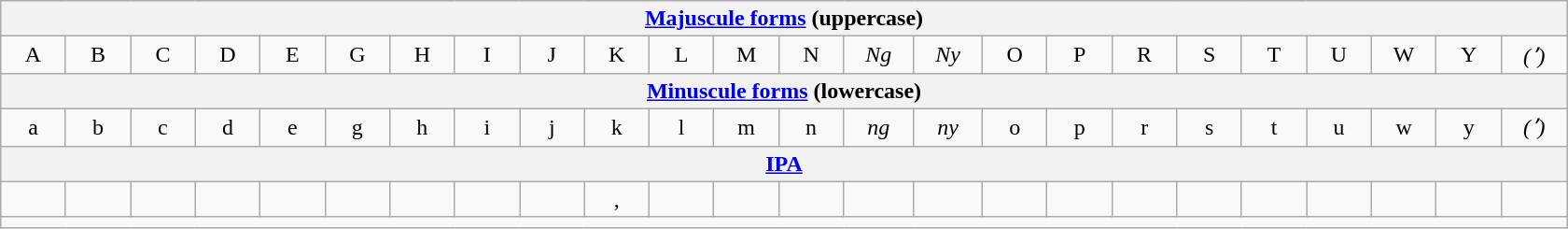<table class="wikitable" style="max-width:70em">
<tr>
<th colspan="24" align="center"><strong><a href='#'>Majuscule forms</a></strong> (<strong>uppercase</strong>)</th>
</tr>
<tr>
<td width=2% align="center">A</td>
<td width=2% align="center">B</td>
<td width=2% align="center">C</td>
<td width=2% align="center">D</td>
<td width=2% align="center">E</td>
<td width=2% align="center">G</td>
<td width=2% align="center">H</td>
<td width=2% align="center">I</td>
<td width=2% align="center">J</td>
<td width=2% align="center">K</td>
<td width=2% align="center">L</td>
<td width=2% align="center">M</td>
<td width=2% align="center">N</td>
<td width=2% align="center"><em>Ng</em></td>
<td width=2% align="center"><em>Ny</em></td>
<td width=2% align="center">O</td>
<td width=2% align="center">P</td>
<td width=2% align="center">R</td>
<td width=2% align="center">S</td>
<td width=2% align="center">T</td>
<td width=2% align="center">U</td>
<td width=2% align="center">W</td>
<td width=2% align="center">Y</td>
<td width=2% align="center"><em>(ʼ)</em></td>
</tr>
<tr>
<th colspan="24" align="center"><strong><a href='#'>Minuscule forms</a></strong> (<strong>lowercase</strong>)</th>
</tr>
<tr>
<td align="center">a</td>
<td align="center">b</td>
<td align="center">c</td>
<td align="center">d</td>
<td align="center">e</td>
<td align="center">g</td>
<td align="center">h</td>
<td align="center">i</td>
<td align="center">j</td>
<td align="center">k</td>
<td align="center">l</td>
<td align="center">m</td>
<td align="center">n</td>
<td align="center"><em>ng</em></td>
<td align="center"><em>ny</em></td>
<td align="center">o</td>
<td align="center">p</td>
<td align="center">r</td>
<td align="center">s</td>
<td align="center">t</td>
<td align="center">u</td>
<td align="center">w</td>
<td align="center">y</td>
<td align="center"><em>(ʼ)</em></td>
</tr>
<tr>
<th colspan="24" align="center"><a href='#'>IPA</a></th>
</tr>
<tr>
<td align="center"></td>
<td align="center"></td>
<td align="center"></td>
<td align="center"></td>
<td align="center"></td>
<td align="center"></td>
<td align="center"></td>
<td align="center"></td>
<td align="center"></td>
<td align="center">, </td>
<td align="center"></td>
<td align="center"></td>
<td align="center"></td>
<td align="center"></td>
<td align="center"></td>
<td align="center"></td>
<td align="center"></td>
<td align="center"></td>
<td align="center"></td>
<td align="center"></td>
<td align="center"></td>
<td align="center"></td>
<td align="center"></td>
<td align="center"></td>
</tr>
<tr>
<td colspan= 24></td>
</tr>
</table>
